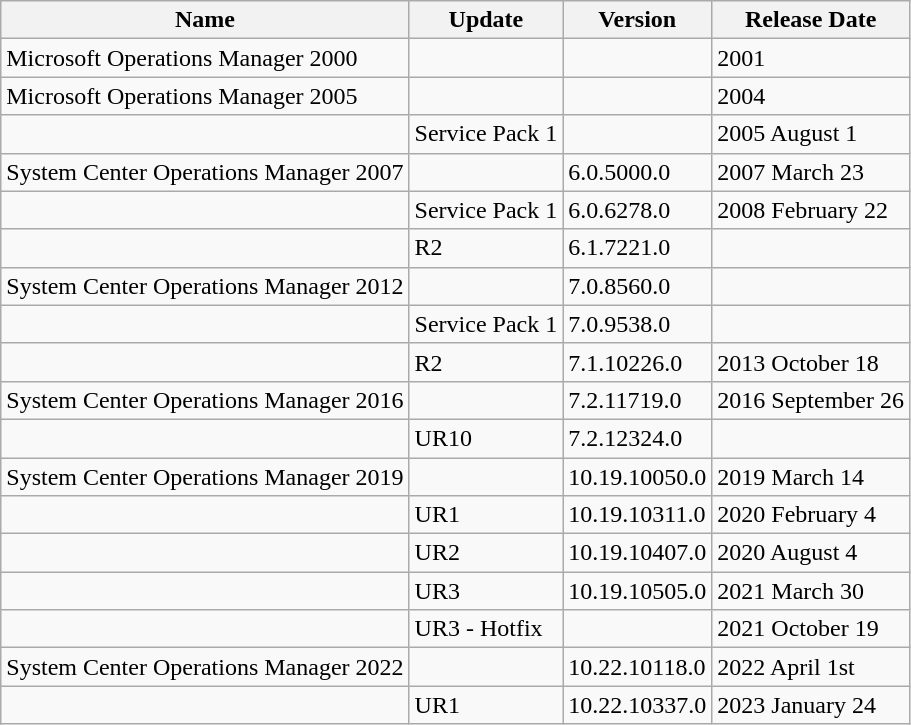<table class="wikitable">
<tr>
<th>Name</th>
<th>Update</th>
<th>Version</th>
<th>Release Date</th>
</tr>
<tr>
<td>Microsoft Operations Manager 2000</td>
<td></td>
<td></td>
<td>2001</td>
</tr>
<tr>
<td>Microsoft Operations Manager 2005</td>
<td></td>
<td></td>
<td>2004</td>
</tr>
<tr>
<td></td>
<td>Service Pack 1</td>
<td></td>
<td>2005 August 1</td>
</tr>
<tr>
<td>System Center Operations Manager 2007</td>
<td></td>
<td>6.0.5000.0</td>
<td>2007 March 23</td>
</tr>
<tr>
<td></td>
<td>Service Pack 1</td>
<td>6.0.6278.0</td>
<td>2008 February 22</td>
</tr>
<tr>
<td></td>
<td>R2</td>
<td>6.1.7221.0</td>
<td></td>
</tr>
<tr>
<td>System Center Operations Manager 2012</td>
<td></td>
<td>7.0.8560.0</td>
<td></td>
</tr>
<tr>
<td></td>
<td>Service Pack 1</td>
<td>7.0.9538.0</td>
<td></td>
</tr>
<tr>
<td></td>
<td>R2</td>
<td>7.1.10226.0</td>
<td>2013 October 18</td>
</tr>
<tr>
<td>System Center Operations Manager 2016</td>
<td></td>
<td>7.2.11719.0</td>
<td>2016 September 26</td>
</tr>
<tr>
<td></td>
<td>UR10</td>
<td>7.2.12324.0</td>
<td></td>
</tr>
<tr>
<td>System Center Operations Manager 2019</td>
<td></td>
<td>10.19.10050.0</td>
<td>2019 March 14</td>
</tr>
<tr>
<td></td>
<td>UR1</td>
<td>10.19.10311.0</td>
<td>2020 February 4</td>
</tr>
<tr>
<td></td>
<td>UR2</td>
<td>10.19.10407.0</td>
<td>2020 August 4</td>
</tr>
<tr>
<td></td>
<td>UR3</td>
<td>10.19.10505.0</td>
<td>2021 March 30</td>
</tr>
<tr>
<td></td>
<td>UR3 - Hotfix </td>
<td></td>
<td>2021 October 19</td>
</tr>
<tr>
<td>System Center Operations Manager 2022</td>
<td></td>
<td>10.22.10118.0</td>
<td>2022 April 1st </td>
</tr>
<tr>
<td></td>
<td>UR1</td>
<td>10.22.10337.0</td>
<td>2023 January 24</td>
</tr>
</table>
